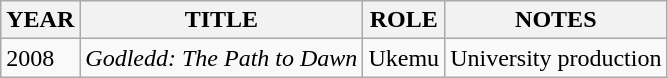<table class="wikitable">
<tr>
<th>YEAR</th>
<th>TITLE</th>
<th>ROLE</th>
<th>NOTES</th>
</tr>
<tr>
<td>2008</td>
<td><em>Godledd: The Path to Dawn</em></td>
<td>Ukemu</td>
<td>University production</td>
</tr>
</table>
